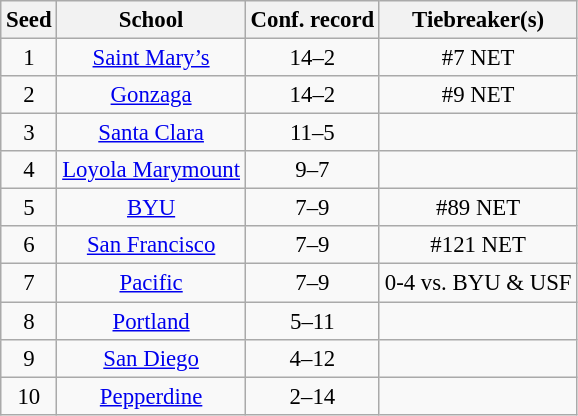<table class="wikitable" style="white-space:nowrap; font-size:95%;text-align:center">
<tr>
<th>Seed</th>
<th>School</th>
<th>Conf. record</th>
<th>Tiebreaker(s)</th>
</tr>
<tr>
<td>1</td>
<td><a href='#'>Saint Mary’s</a></td>
<td>14–2</td>
<td>#7 NET</td>
</tr>
<tr>
<td>2</td>
<td><a href='#'>Gonzaga</a></td>
<td>14–2</td>
<td>#9 NET</td>
</tr>
<tr>
<td>3</td>
<td><a href='#'>Santa Clara</a></td>
<td>11–5</td>
<td></td>
</tr>
<tr>
<td>4</td>
<td><a href='#'>Loyola Marymount</a></td>
<td>9–7</td>
<td></td>
</tr>
<tr>
<td>5</td>
<td><a href='#'>BYU</a></td>
<td>7–9</td>
<td>#89 NET</td>
</tr>
<tr>
<td>6</td>
<td><a href='#'>San Francisco</a></td>
<td>7–9</td>
<td>#121 NET</td>
</tr>
<tr>
<td>7</td>
<td><a href='#'>Pacific</a></td>
<td>7–9</td>
<td>0-4 vs. BYU & USF</td>
</tr>
<tr>
<td>8</td>
<td><a href='#'>Portland</a></td>
<td>5–11</td>
<td></td>
</tr>
<tr>
<td>9</td>
<td><a href='#'>San Diego</a></td>
<td>4–12</td>
<td></td>
</tr>
<tr>
<td>10</td>
<td><a href='#'>Pepperdine</a></td>
<td>2–14</td>
<td></td>
</tr>
</table>
